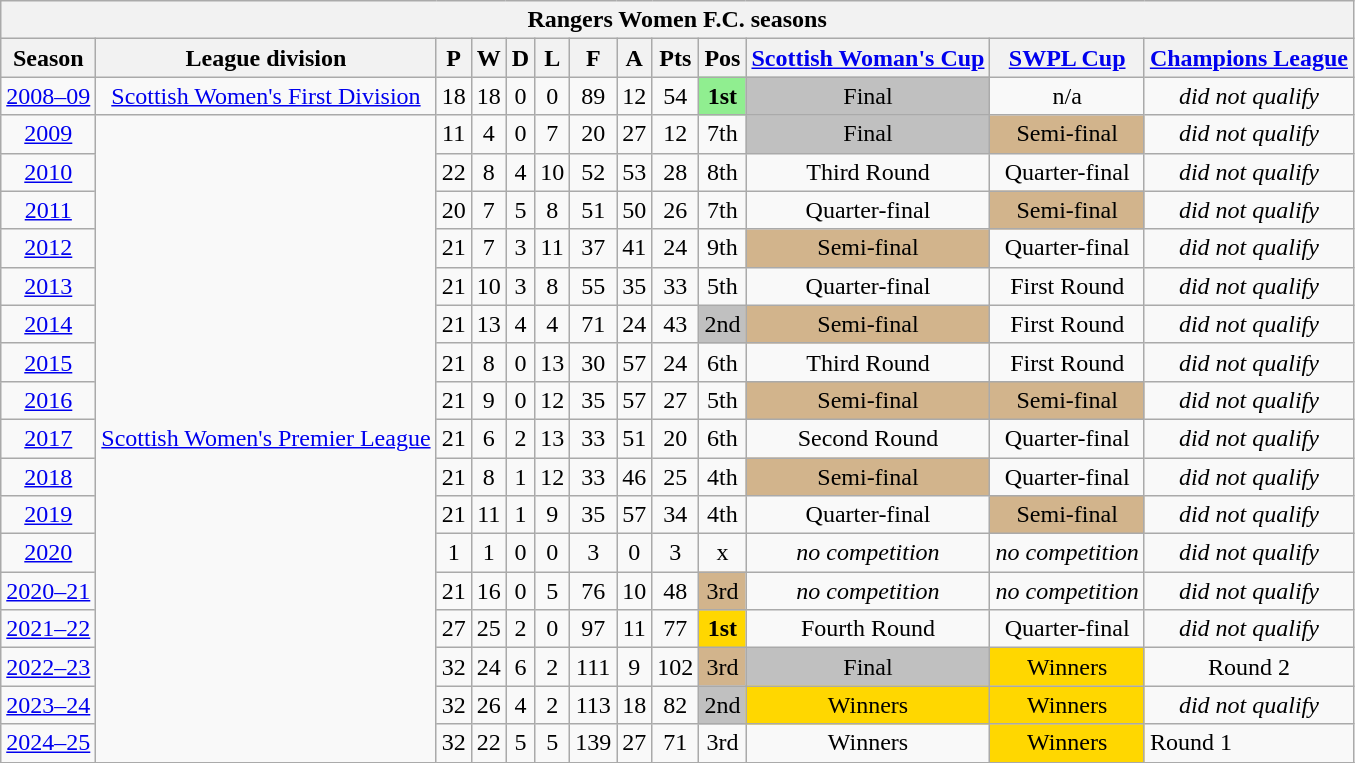<table class="wikitable">
<tr>
<th colspan="13">Rangers Women F.C. seasons</th>
</tr>
<tr>
<th align="center">Season</th>
<th align="center">League division</th>
<th align="center">P</th>
<th align="center">W</th>
<th align="center">D</th>
<th align="center">L</th>
<th align="center">F</th>
<th align="center">A</th>
<th align="center">Pts</th>
<th align="center">Pos</th>
<th align="center"><a href='#'>Scottish Woman's Cup</a></th>
<th align="center"><a href='#'>SWPL Cup</a></th>
<th align="center"><a href='#'>Champions League</a></th>
</tr>
<tr>
<td align="center"><a href='#'>2008–09</a></td>
<td align="center"><a href='#'>Scottish Women's First Division</a></td>
<td align="center">18</td>
<td align="center">18</td>
<td align="center">0</td>
<td align="center">0</td>
<td align="center">89</td>
<td align="center">12</td>
<td align="center">54</td>
<td bgcolor="lightgreen" align="center"><strong>1st</strong></td>
<td bgcolor="silver" align="center">Final</td>
<td align="center">n/a</td>
<td align="center"><em>did not qualify</em></td>
</tr>
<tr>
<td align="center"><a href='#'>2009</a></td>
<td rowspan="17" align="center"><a href='#'>Scottish Women's Premier League</a></td>
<td align="center">11</td>
<td align="center">4</td>
<td align="center">0</td>
<td align="center">7</td>
<td align="center">20</td>
<td align="center">27</td>
<td align="center">12</td>
<td align="center">7th</td>
<td bgcolor="silver" align="center">Final</td>
<td bgcolor="tan" align="center">Semi-final</td>
<td align="center"><em>did not qualify</em></td>
</tr>
<tr>
<td align="center"><a href='#'>2010</a></td>
<td align="center">22</td>
<td align="center">8</td>
<td align="center">4</td>
<td align="center">10</td>
<td align="center">52</td>
<td align="center">53</td>
<td align="center">28</td>
<td align="center">8th</td>
<td align="center">Third Round</td>
<td align="center">Quarter-final</td>
<td align="center"><em>did not qualify</em></td>
</tr>
<tr>
<td align="center"><a href='#'>2011</a></td>
<td align="center">20</td>
<td align="center">7</td>
<td align="center">5</td>
<td align="center">8</td>
<td align="center">51</td>
<td align="center">50</td>
<td align="center">26</td>
<td align="center">7th</td>
<td align="center">Quarter-final</td>
<td bgcolor="tan" align="center">Semi-final</td>
<td align="center"><em>did not qualify</em></td>
</tr>
<tr>
<td align="center"><a href='#'>2012</a></td>
<td align="center">21</td>
<td align="center">7</td>
<td align="center">3</td>
<td align="center">11</td>
<td align="center">37</td>
<td align="center">41</td>
<td align="center">24</td>
<td align="center">9th</td>
<td bgcolor="tan" align="center">Semi-final</td>
<td align="center">Quarter-final</td>
<td align="center"><em>did not qualify</em></td>
</tr>
<tr>
<td align="center"><a href='#'>2013</a></td>
<td align="center">21</td>
<td align="center">10</td>
<td align="center">3</td>
<td align="center">8</td>
<td align="center">55</td>
<td align="center">35</td>
<td align="center">33</td>
<td align="center">5th</td>
<td align="center">Quarter-final</td>
<td align="center">First Round</td>
<td align="center"><em>did not qualify</em></td>
</tr>
<tr>
<td align="center"><a href='#'>2014</a></td>
<td align="center">21</td>
<td align="center">13</td>
<td align="center">4</td>
<td align="center">4</td>
<td align="center">71</td>
<td align="center">24</td>
<td align="center">43</td>
<td bgcolor="silver" align="center">2nd</td>
<td bgcolor="tan" align="center">Semi-final</td>
<td align="center">First Round</td>
<td align="center"><em>did not qualify</em></td>
</tr>
<tr>
<td align="center"><a href='#'>2015</a></td>
<td align="center">21</td>
<td align="center">8</td>
<td align="center">0</td>
<td align="center">13</td>
<td align="center">30</td>
<td align="center">57</td>
<td align="center">24</td>
<td align="center">6th</td>
<td align="center">Third Round</td>
<td align="center">First Round</td>
<td align="center"><em>did not qualify</em></td>
</tr>
<tr>
<td align="center"><a href='#'>2016</a></td>
<td align="center">21</td>
<td align="center">9</td>
<td align="center">0</td>
<td align="center">12</td>
<td align="center">35</td>
<td align="center">57</td>
<td align="center">27</td>
<td align="center">5th</td>
<td bgcolor="tan" align="center">Semi-final</td>
<td bgcolor="tan" align="center">Semi-final</td>
<td align="center"><em>did not qualify</em></td>
</tr>
<tr>
<td align="center"><a href='#'>2017</a></td>
<td align="center">21</td>
<td align="center">6</td>
<td align="center">2</td>
<td align="center">13</td>
<td align="center">33</td>
<td align="center">51</td>
<td align="center">20</td>
<td align="center">6th</td>
<td align="center">Second Round</td>
<td align="center">Quarter-final</td>
<td align="center"><em>did not qualify</em></td>
</tr>
<tr>
<td align="center"><a href='#'>2018</a></td>
<td align="center">21</td>
<td align="center">8</td>
<td align="center">1</td>
<td align="center">12</td>
<td align="center">33</td>
<td align="center">46</td>
<td align="center">25</td>
<td align="center">4th</td>
<td bgcolor="tan" align="center">Semi-final</td>
<td align="center">Quarter-final</td>
<td align="center"><em>did not qualify</em></td>
</tr>
<tr>
<td align="center"><a href='#'>2019</a></td>
<td align="center">21</td>
<td align="center">11</td>
<td align="center">1</td>
<td align="center">9</td>
<td align="center">35</td>
<td align="center">57</td>
<td align="center">34</td>
<td align="center">4th</td>
<td align="center">Quarter-final</td>
<td bgcolor="tan" align="center">Semi-final</td>
<td align="center"><em>did not qualify</em></td>
</tr>
<tr>
<td align="center"><a href='#'>2020</a></td>
<td align="center">1</td>
<td align="center">1</td>
<td align="center">0</td>
<td align="center">0</td>
<td align="center">3</td>
<td align="center">0</td>
<td align="center">3</td>
<td align="center">x</td>
<td align="center"><em>no competition</em></td>
<td align="center"><em>no competition</em></td>
<td align="center"><em>did not qualify</em></td>
</tr>
<tr>
<td align="center"><a href='#'>2020–21</a></td>
<td align="center">21</td>
<td align="center">16</td>
<td align="center">0</td>
<td align="center">5</td>
<td align="center">76</td>
<td align="center">10</td>
<td align="center">48</td>
<td bgcolor="tan" align="center">3rd</td>
<td align="center"><em>no competition</em></td>
<td align="center"><em>no competition</em></td>
<td align="center"><em>did not qualify</em></td>
</tr>
<tr>
<td align="center"><a href='#'>2021–22</a></td>
<td align="center">27</td>
<td align="center">25</td>
<td align="center">2</td>
<td align="center">0</td>
<td align="center">97</td>
<td align="center">11</td>
<td align="center">77</td>
<td bgcolor="gold" align="center"><strong>1st</strong></td>
<td align="center">Fourth Round</td>
<td align="center">Quarter-final</td>
<td align="center"><em>did not qualify</em></td>
</tr>
<tr>
<td align="center"><a href='#'>2022–23</a></td>
<td align="center">32</td>
<td align="center">24</td>
<td align="center">6</td>
<td align="center">2</td>
<td align="center">111</td>
<td align="center">9</td>
<td align="center">102</td>
<td bgcolor="tan" align="center">3rd</td>
<td bgcolor="silver" align="center">Final</td>
<td bgcolor="gold" align="center">Winners</td>
<td align="center">Round 2</td>
</tr>
<tr>
<td align="center"><a href='#'>2023–24</a></td>
<td align="center">32</td>
<td align="center">26</td>
<td align="center">4</td>
<td align="center">2</td>
<td align="center">113</td>
<td align="center">18</td>
<td align="center">82</td>
<td bgcolor="silver" align="center">2nd</td>
<td bgcolor="gold" align="center">Winners</td>
<td bgcolor="gold" align="center">Winners</td>
<td align="center"><em>did not qualify</em></td>
</tr>
<tr>
<td align="center"><a href='#'>2024–25</a></td>
<td align="center">32</td>
<td align="center">22</td>
<td align="center">5</td>
<td align="center">5</td>
<td align="center">139</td>
<td align="center">27</td>
<td align="center">71</td>
<td align="center">3rd</td>
<td align="center">Winners</td>
<td bgcolor="gold" align="center">Winners</td>
<td>Round 1</td>
</tr>
<tr>
</tr>
</table>
